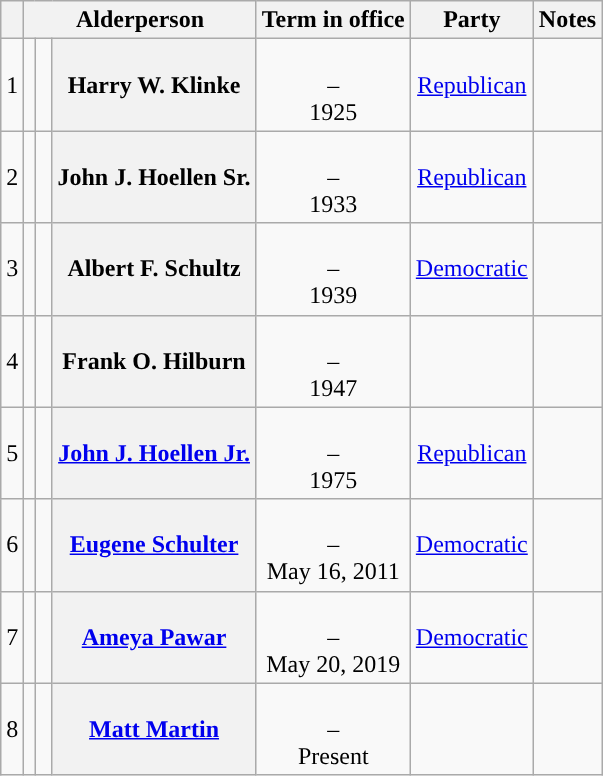<table class="wikitable sortable" style="text-align:center;">
<tr>
<th scope="col"></th>
<th scope="col" colspan="3">Alderperson</th>
<th scope="col">Term in office</th>
<th scope="col">Party</th>
<th scope="col">Notes</th>
</tr>
<tr style="height:2em;">
<td>1</td>
<td></td>
<td> </td>
<th scope="row">Harry W. Klinke</th>
<td><br>–<br>1925</td>
<td><a href='#'>Republican</a></td>
<td></td>
</tr>
<tr style="height:2em;">
<td>2</td>
<td></td>
<td> </td>
<th scope="row">John J. Hoellen Sr.</th>
<td><br>–<br>1933</td>
<td><a href='#'>Republican</a></td>
<td></td>
</tr>
<tr style="height:2em;">
<td>3</td>
<td></td>
<td> </td>
<th scope="row">Albert F. Schultz</th>
<td><br>–<br>1939</td>
<td><a href='#'>Democratic</a></td>
<td></td>
</tr>
<tr style="height:2em;">
<td>4</td>
<td></td>
<td></td>
<th scope="row">Frank O. Hilburn</th>
<td><br>–<br>1947</td>
<td></td>
<td></td>
</tr>
<tr style="height:2em;">
<td>5</td>
<td></td>
<td> </td>
<th scope="row"><a href='#'>John J. Hoellen Jr.</a></th>
<td><br>–<br>1975</td>
<td><a href='#'>Republican</a></td>
<td></td>
</tr>
<tr style="height:2em;">
<td>6</td>
<td></td>
<td> </td>
<th scope="row"><a href='#'>Eugene Schulter</a></th>
<td><br>–<br>May 16, 2011</td>
<td><a href='#'>Democratic</a></td>
<td></td>
</tr>
<tr style="height:2em;">
<td>7</td>
<td></td>
<td> </td>
<th scope="row"><a href='#'>Ameya Pawar</a></th>
<td><br>–<br>May 20, 2019</td>
<td><a href='#'>Democratic</a></td>
<td></td>
</tr>
<tr style="height:2em;">
<td>8</td>
<td></td>
<td></td>
<th scope="row"><a href='#'>Matt Martin</a></th>
<td><br>–<br>Present</td>
<td></td>
<td></td>
</tr>
</table>
